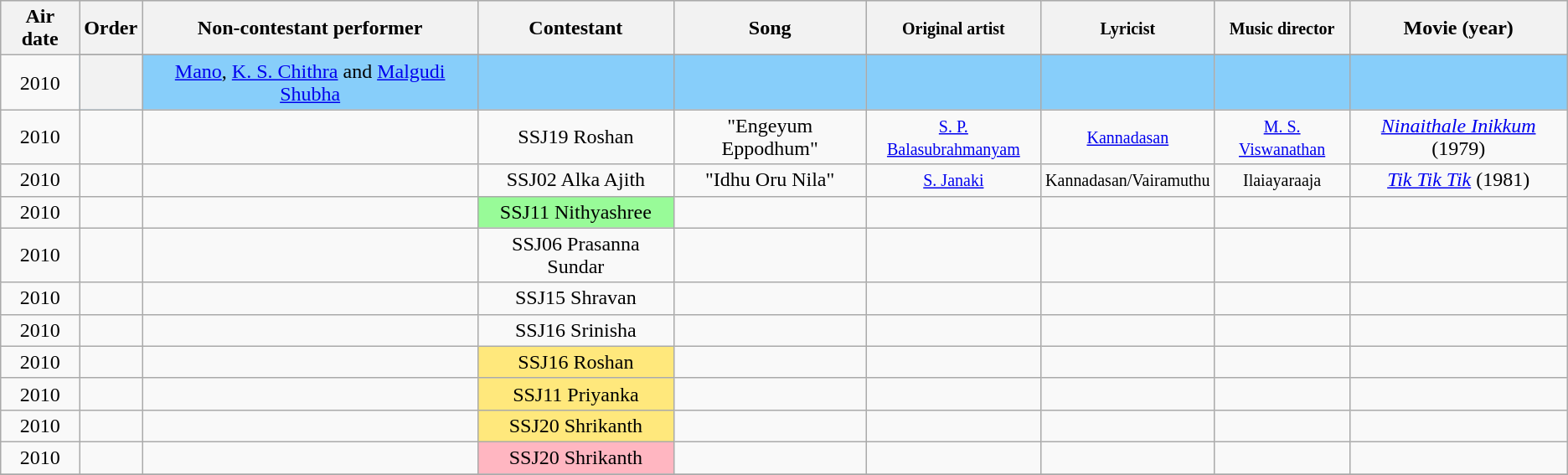<table class="wikitable sortable sticky-header" style="text-align: center; width: auto;">
<tr style="background:lightgrey; text-align:center;">
<th>Air date</th>
<th>Order</th>
<th>Non-contestant performer</th>
<th>Contestant</th>
<th>Song</th>
<th><small>Original artist</small></th>
<th><small>Lyricist</small></th>
<th><small>Music director</small></th>
<th>Movie (year)</th>
</tr>
<tr>
<td rowspan=2>2010</td>
</tr>
<tr style="background:lightskyblue">
<th scope="row"></th>
<td><a href='#'>Mano</a>, <a href='#'>K. S. Chithra</a> and <a href='#'>Malgudi Shubha</a></td>
<td></td>
<td></td>
<td></td>
<td></td>
<td></td>
<td></td>
</tr>
<tr>
<td>2010</td>
<td></td>
<td></td>
<td>SSJ19 Roshan</td>
<td>"Engeyum Eppodhum"</td>
<td><small><a href='#'>S. P. Balasubrahmanyam</a></small></td>
<td><small><a href='#'>Kannadasan</a></small></td>
<td><small><a href='#'>M. S. Viswanathan</a></small></td>
<td><em><a href='#'>Ninaithale Inikkum</a></em> (1979)</td>
</tr>
<tr>
<td>2010</td>
<td></td>
<td></td>
<td>SSJ02 Alka Ajith</td>
<td>"Idhu Oru Nila"</td>
<td><small><a href='#'>S. Janaki</a></small></td>
<td><small>Kannadasan/Vairamuthu</small></td>
<td><small>Ilaiayaraaja</small></td>
<td><em><a href='#'>Tik Tik Tik</a></em> (1981)</td>
</tr>
<tr>
<td>2010</td>
<td></td>
<td></td>
<td style="background:palegreen">SSJ11 Nithyashree</td>
<td></td>
<td></td>
<td></td>
<td></td>
<td></td>
</tr>
<tr>
<td>2010</td>
<td></td>
<td></td>
<td>SSJ06 Prasanna Sundar</td>
<td></td>
<td></td>
<td></td>
<td></td>
<td></td>
</tr>
<tr>
<td>2010</td>
<td></td>
<td></td>
<td>SSJ15 Shravan</td>
<td></td>
<td></td>
<td></td>
<td></td>
<td></td>
</tr>
<tr>
<td>2010</td>
<td></td>
<td></td>
<td>SSJ16 Srinisha</td>
<td></td>
<td></td>
<td></td>
<td></td>
<td></td>
</tr>
<tr>
<td>2010</td>
<td></td>
<td></td>
<td style="background:#ffe87c">SSJ16 Roshan</td>
<td></td>
<td></td>
<td></td>
<td></td>
<td></td>
</tr>
<tr>
<td>2010</td>
<td></td>
<td></td>
<td style="background:#ffe87c">SSJ11 Priyanka</td>
<td></td>
<td></td>
<td></td>
<td></td>
<td></td>
</tr>
<tr>
<td>2010</td>
<td></td>
<td></td>
<td style="background:#ffe87c">SSJ20 Shrikanth</td>
<td></td>
<td></td>
<td></td>
<td></td>
<td></td>
</tr>
<tr>
<td>2010</td>
<td></td>
<td></td>
<td style="background:lightpink">SSJ20 Shrikanth</td>
<td></td>
<td></td>
<td></td>
<td></td>
<td></td>
</tr>
<tr>
</tr>
</table>
